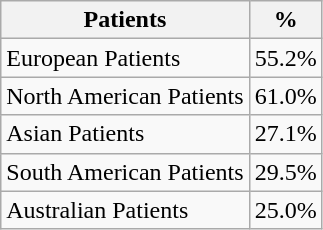<table class="wikitable">
<tr>
<th>Patients</th>
<th>%</th>
</tr>
<tr>
<td>European Patients</td>
<td>55.2%</td>
</tr>
<tr>
<td>North American Patients</td>
<td>61.0%</td>
</tr>
<tr>
<td>Asian Patients</td>
<td>27.1%</td>
</tr>
<tr>
<td>South American Patients</td>
<td>29.5%</td>
</tr>
<tr>
<td>Australian Patients</td>
<td>25.0%</td>
</tr>
</table>
